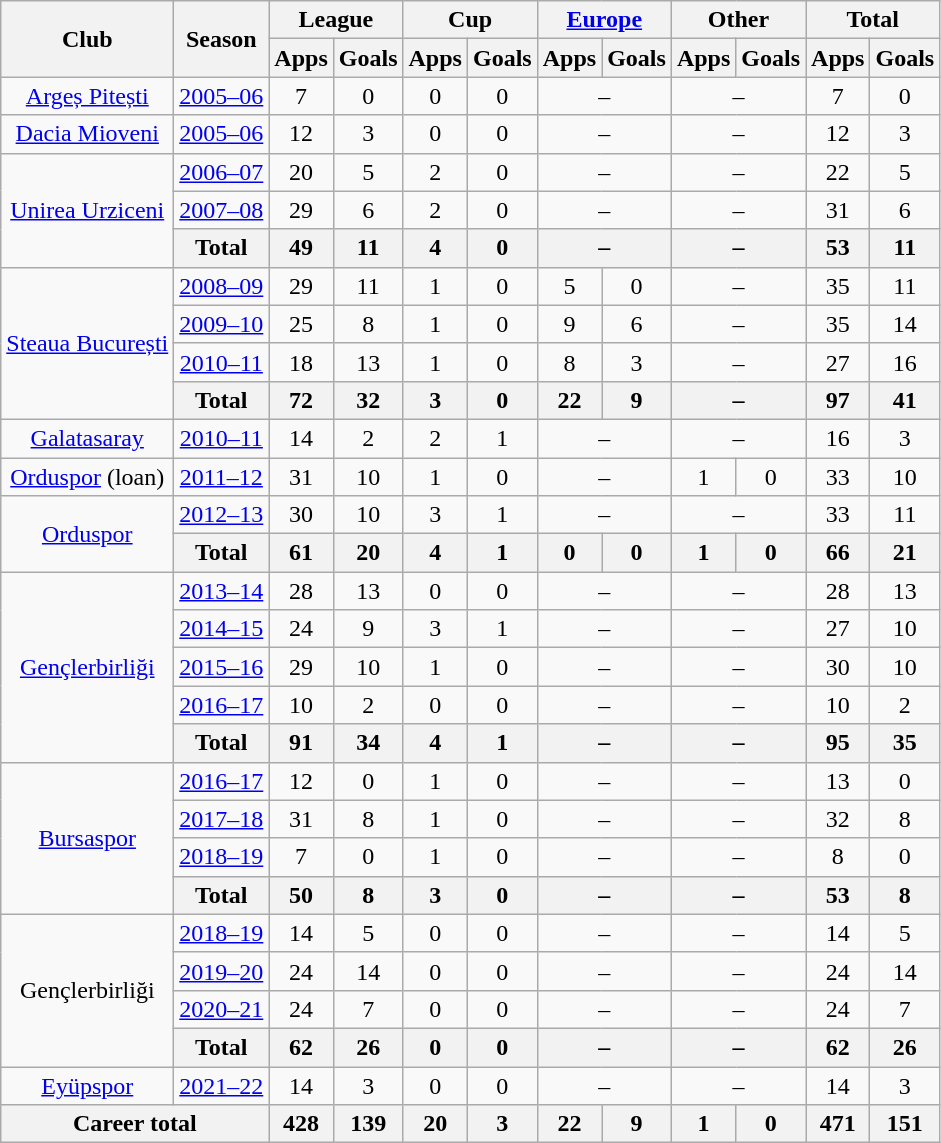<table class="wikitable" style="text-align: center">
<tr>
<th rowspan="2">Club</th>
<th rowspan="2">Season</th>
<th colspan="2">League</th>
<th colspan="2">Cup</th>
<th colspan="2"><a href='#'>Europe</a></th>
<th colspan="2">Other</th>
<th colspan="2">Total</th>
</tr>
<tr>
<th>Apps</th>
<th>Goals</th>
<th>Apps</th>
<th>Goals</th>
<th>Apps</th>
<th>Goals</th>
<th>Apps</th>
<th>Goals</th>
<th>Apps</th>
<th>Goals</th>
</tr>
<tr>
<td><a href='#'>Argeș Pitești</a></td>
<td><a href='#'>2005–06</a></td>
<td>7</td>
<td>0</td>
<td>0</td>
<td>0</td>
<td colspan="2">–</td>
<td colspan="2">–</td>
<td>7</td>
<td>0</td>
</tr>
<tr>
<td><a href='#'>Dacia Mioveni</a></td>
<td><a href='#'>2005–06</a></td>
<td>12</td>
<td>3</td>
<td>0</td>
<td>0</td>
<td colspan="2">–</td>
<td colspan="2">–</td>
<td>12</td>
<td>3</td>
</tr>
<tr>
<td rowspan="3"><a href='#'>Unirea Urziceni</a></td>
<td><a href='#'>2006–07</a></td>
<td>20</td>
<td>5</td>
<td>2</td>
<td>0</td>
<td colspan="2">–</td>
<td colspan="2">–</td>
<td>22</td>
<td>5</td>
</tr>
<tr>
<td><a href='#'>2007–08</a></td>
<td>29</td>
<td>6</td>
<td>2</td>
<td>0</td>
<td colspan="2">–</td>
<td colspan="2">–</td>
<td>31</td>
<td>6</td>
</tr>
<tr>
<th>Total</th>
<th>49</th>
<th>11</th>
<th>4</th>
<th>0</th>
<th colspan="2">–</th>
<th colspan="2">–</th>
<th>53</th>
<th>11</th>
</tr>
<tr>
<td rowspan="4"><a href='#'>Steaua București</a></td>
<td><a href='#'>2008–09</a></td>
<td>29</td>
<td>11</td>
<td>1</td>
<td>0</td>
<td>5</td>
<td>0</td>
<td colspan="2">–</td>
<td>35</td>
<td>11</td>
</tr>
<tr>
<td><a href='#'>2009–10</a></td>
<td>25</td>
<td>8</td>
<td>1</td>
<td>0</td>
<td>9</td>
<td>6</td>
<td colspan="2">–</td>
<td>35</td>
<td>14</td>
</tr>
<tr>
<td><a href='#'>2010–11</a></td>
<td>18</td>
<td>13</td>
<td>1</td>
<td>0</td>
<td>8</td>
<td>3</td>
<td colspan="2">–</td>
<td>27</td>
<td>16</td>
</tr>
<tr>
<th>Total</th>
<th>72</th>
<th>32</th>
<th>3</th>
<th>0</th>
<th>22</th>
<th>9</th>
<th colspan="2">–</th>
<th>97</th>
<th>41</th>
</tr>
<tr>
<td><a href='#'>Galatasaray</a></td>
<td><a href='#'>2010–11</a></td>
<td>14</td>
<td>2</td>
<td>2</td>
<td>1</td>
<td colspan="2">–</td>
<td colspan="2">–</td>
<td>16</td>
<td>3</td>
</tr>
<tr>
<td rowspan="1"><a href='#'>Orduspor</a> (loan)</td>
<td><a href='#'>2011–12</a></td>
<td>31</td>
<td>10</td>
<td>1</td>
<td>0</td>
<td colspan="2">–</td>
<td>1</td>
<td>0</td>
<td>33</td>
<td>10</td>
</tr>
<tr>
<td rowspan="2"><a href='#'>Orduspor</a></td>
<td><a href='#'>2012–13</a></td>
<td>30</td>
<td>10</td>
<td>3</td>
<td>1</td>
<td colspan="2">–</td>
<td colspan="2">–</td>
<td>33</td>
<td>11</td>
</tr>
<tr>
<th>Total</th>
<th>61</th>
<th>20</th>
<th>4</th>
<th>1</th>
<th>0</th>
<th>0</th>
<th>1</th>
<th>0</th>
<th>66</th>
<th>21</th>
</tr>
<tr>
<td rowspan="5"><a href='#'>Gençlerbirliği</a></td>
<td><a href='#'>2013–14</a></td>
<td>28</td>
<td>13</td>
<td>0</td>
<td>0</td>
<td colspan="2">–</td>
<td colspan="2">–</td>
<td>28</td>
<td>13</td>
</tr>
<tr>
<td><a href='#'>2014–15</a></td>
<td>24</td>
<td>9</td>
<td>3</td>
<td>1</td>
<td colspan="2">–</td>
<td colspan="2">–</td>
<td>27</td>
<td>10</td>
</tr>
<tr>
<td><a href='#'>2015–16</a></td>
<td>29</td>
<td>10</td>
<td>1</td>
<td>0</td>
<td colspan="2">–</td>
<td colspan="2">–</td>
<td>30</td>
<td>10</td>
</tr>
<tr>
<td><a href='#'>2016–17</a></td>
<td>10</td>
<td>2</td>
<td>0</td>
<td>0</td>
<td colspan="2">–</td>
<td colspan="2">–</td>
<td>10</td>
<td>2</td>
</tr>
<tr>
<th>Total</th>
<th>91</th>
<th>34</th>
<th>4</th>
<th>1</th>
<th colspan="2">–</th>
<th colspan="2">–</th>
<th>95</th>
<th>35</th>
</tr>
<tr>
<td rowspan="4"><a href='#'>Bursaspor</a></td>
<td><a href='#'>2016–17</a></td>
<td>12</td>
<td>0</td>
<td>1</td>
<td>0</td>
<td colspan="2">–</td>
<td colspan="2">–</td>
<td>13</td>
<td>0</td>
</tr>
<tr>
<td><a href='#'>2017–18</a></td>
<td>31</td>
<td>8</td>
<td>1</td>
<td>0</td>
<td colspan="2">–</td>
<td colspan="2">–</td>
<td>32</td>
<td>8</td>
</tr>
<tr>
<td><a href='#'>2018–19</a></td>
<td>7</td>
<td>0</td>
<td>1</td>
<td>0</td>
<td colspan="2">–</td>
<td colspan="2">–</td>
<td>8</td>
<td>0</td>
</tr>
<tr>
<th>Total</th>
<th>50</th>
<th>8</th>
<th>3</th>
<th>0</th>
<th colspan="2">–</th>
<th colspan="2">–</th>
<th>53</th>
<th>8</th>
</tr>
<tr>
<td rowspan="4">Gençlerbirliği</td>
<td><a href='#'>2018–19</a></td>
<td>14</td>
<td>5</td>
<td>0</td>
<td>0</td>
<td colspan="2">–</td>
<td colspan="2">–</td>
<td>14</td>
<td>5</td>
</tr>
<tr>
<td><a href='#'>2019–20</a></td>
<td>24</td>
<td>14</td>
<td>0</td>
<td>0</td>
<td colspan="2">–</td>
<td colspan="2">–</td>
<td>24</td>
<td>14</td>
</tr>
<tr>
<td><a href='#'>2020–21</a></td>
<td>24</td>
<td>7</td>
<td>0</td>
<td>0</td>
<td colspan="2">–</td>
<td colspan="2">–</td>
<td>24</td>
<td>7</td>
</tr>
<tr>
<th>Total</th>
<th>62</th>
<th>26</th>
<th>0</th>
<th>0</th>
<th colspan="2">–</th>
<th colspan="2">–</th>
<th>62</th>
<th>26</th>
</tr>
<tr>
<td><a href='#'>Eyüpspor</a></td>
<td><a href='#'>2021–22</a></td>
<td>14</td>
<td>3</td>
<td>0</td>
<td>0</td>
<td colspan="2">–</td>
<td colspan="2">–</td>
<td>14</td>
<td>3</td>
</tr>
<tr>
<th colspan="2">Career total</th>
<th>428</th>
<th>139</th>
<th>20</th>
<th>3</th>
<th>22</th>
<th>9</th>
<th>1</th>
<th>0</th>
<th>471</th>
<th>151</th>
</tr>
</table>
